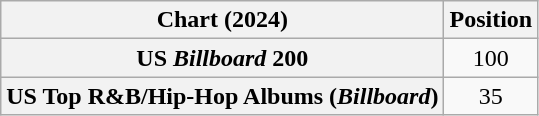<table class="wikitable sortable plainrowheaders" style="text-align:center">
<tr>
<th scope="col">Chart (2024)</th>
<th scope="col">Position</th>
</tr>
<tr>
<th scope="row">US <em>Billboard</em> 200</th>
<td>100</td>
</tr>
<tr>
<th scope="row">US Top R&B/Hip-Hop Albums (<em>Billboard</em>)</th>
<td>35</td>
</tr>
</table>
